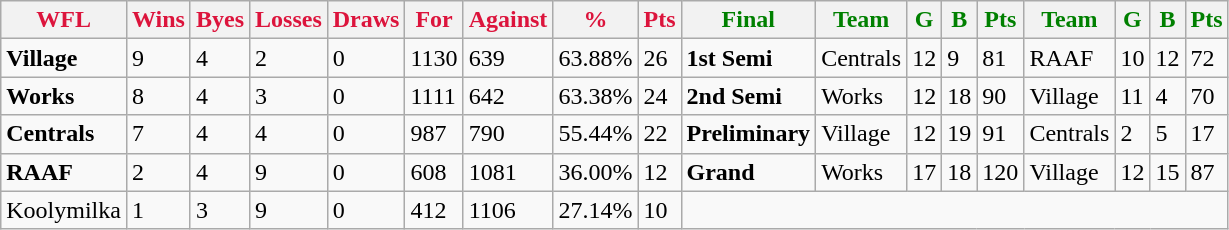<table class="wikitable">
<tr>
<th style="color:crimson">WFL</th>
<th style="color:crimson">Wins</th>
<th style="color:crimson">Byes</th>
<th style="color:crimson">Losses</th>
<th style="color:crimson">Draws</th>
<th style="color:crimson">For</th>
<th style="color:crimson">Against</th>
<th style="color:crimson">%</th>
<th style="color:crimson">Pts</th>
<th style="color:green">Final</th>
<th style="color:green">Team</th>
<th style="color:green">G</th>
<th style="color:green">B</th>
<th style="color:green">Pts</th>
<th style="color:green">Team</th>
<th style="color:green">G</th>
<th style="color:green">B</th>
<th style="color:green">Pts</th>
</tr>
<tr>
<td><strong>	Village	</strong></td>
<td>9</td>
<td>4</td>
<td>2</td>
<td>0</td>
<td>1130</td>
<td>639</td>
<td>63.88%</td>
<td>26</td>
<td><strong>1st Semi</strong></td>
<td>Centrals</td>
<td>12</td>
<td>9</td>
<td>81</td>
<td>RAAF</td>
<td>10</td>
<td>12</td>
<td>72</td>
</tr>
<tr>
<td><strong>	Works	</strong></td>
<td>8</td>
<td>4</td>
<td>3</td>
<td>0</td>
<td>1111</td>
<td>642</td>
<td>63.38%</td>
<td>24</td>
<td><strong>2nd Semi</strong></td>
<td>Works</td>
<td>12</td>
<td>18</td>
<td>90</td>
<td>Village</td>
<td>11</td>
<td>4</td>
<td>70</td>
</tr>
<tr>
<td><strong>	Centrals	</strong></td>
<td>7</td>
<td>4</td>
<td>4</td>
<td>0</td>
<td>987</td>
<td>790</td>
<td>55.44%</td>
<td>22</td>
<td><strong>Preliminary</strong></td>
<td>Village</td>
<td>12</td>
<td>19</td>
<td>91</td>
<td>Centrals</td>
<td>2</td>
<td>5</td>
<td>17</td>
</tr>
<tr>
<td><strong>	RAAF	</strong></td>
<td>2</td>
<td>4</td>
<td>9</td>
<td>0</td>
<td>608</td>
<td>1081</td>
<td>36.00%</td>
<td>12</td>
<td><strong>Grand</strong></td>
<td>Works</td>
<td>17</td>
<td>18</td>
<td>120</td>
<td>Village</td>
<td>12</td>
<td>15</td>
<td>87</td>
</tr>
<tr>
<td>Koolymilka</td>
<td>1</td>
<td>3</td>
<td>9</td>
<td>0</td>
<td>412</td>
<td>1106</td>
<td>27.14%</td>
<td>10</td>
</tr>
</table>
